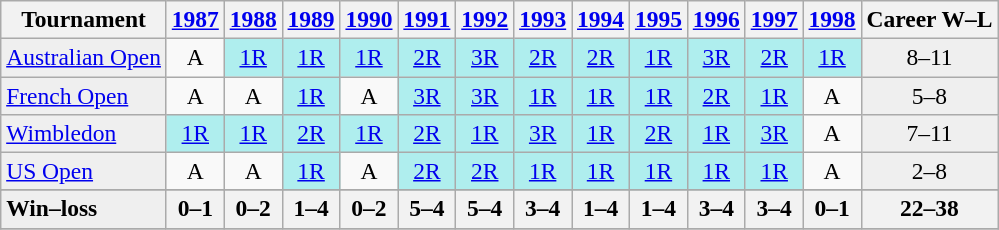<table class=wikitable style=text-align:center;font-size:98%>
<tr>
<th>Tournament</th>
<th><a href='#'>1987</a></th>
<th><a href='#'>1988</a></th>
<th><a href='#'>1989</a></th>
<th><a href='#'>1990</a></th>
<th><a href='#'>1991</a></th>
<th><a href='#'>1992</a></th>
<th><a href='#'>1993</a></th>
<th><a href='#'>1994</a></th>
<th><a href='#'>1995</a></th>
<th><a href='#'>1996</a></th>
<th><a href='#'>1997</a></th>
<th><a href='#'>1998</a></th>
<th>Career W–L</th>
</tr>
<tr>
<td bgcolor=#efefef align=left><a href='#'>Australian Open</a></td>
<td align="center">A</td>
<td align="center" style="background:#afeeee;"><a href='#'>1R</a></td>
<td align="center" style="background:#afeeee;"><a href='#'>1R</a></td>
<td align="center" style="background:#afeeee;"><a href='#'>1R</a></td>
<td align="center" style="background:#afeeee;"><a href='#'>2R</a></td>
<td align="center" style="background:#afeeee;"><a href='#'>3R</a></td>
<td align="center" style="background:#afeeee;"><a href='#'>2R</a></td>
<td align="center" style="background:#afeeee;"><a href='#'>2R</a></td>
<td align="center" style="background:#afeeee;"><a href='#'>1R</a></td>
<td align="center" style="background:#afeeee;"><a href='#'>3R</a></td>
<td align="center" style="background:#afeeee;"><a href='#'>2R</a></td>
<td align="center" style="background:#afeeee;"><a href='#'>1R</a></td>
<td align="center" style="background:#EFEFEF;">8–11</td>
</tr>
<tr>
<td bgcolor=#efefef align=left><a href='#'>French Open</a></td>
<td align="center">A</td>
<td align="center">A</td>
<td align="center" style="background:#afeeee;"><a href='#'>1R</a></td>
<td align="center">A</td>
<td align="center" style="background:#afeeee;"><a href='#'>3R</a></td>
<td align="center" style="background:#afeeee;"><a href='#'>3R</a></td>
<td align="center" style="background:#afeeee;"><a href='#'>1R</a></td>
<td align="center" style="background:#afeeee;"><a href='#'>1R</a></td>
<td align="center" style="background:#afeeee;"><a href='#'>1R</a></td>
<td align="center" style="background:#afeeee;"><a href='#'>2R</a></td>
<td align="center" style="background:#afeeee;"><a href='#'>1R</a></td>
<td align="center">A</td>
<td align="center" style="background:#EFEFEF;">5–8</td>
</tr>
<tr>
<td bgcolor=#efefef align=left><a href='#'>Wimbledon</a></td>
<td align="center" style="background:#afeeee;"><a href='#'>1R</a></td>
<td align="center" style="background:#afeeee;"><a href='#'>1R</a></td>
<td align="center" style="background:#afeeee;"><a href='#'>2R</a></td>
<td align="center" style="background:#afeeee;"><a href='#'>1R</a></td>
<td align="center" style="background:#afeeee;"><a href='#'>2R</a></td>
<td align="center" style="background:#afeeee;"><a href='#'>1R</a></td>
<td align="center" style="background:#afeeee;"><a href='#'>3R</a></td>
<td align="center" style="background:#afeeee;"><a href='#'>1R</a></td>
<td align="center" style="background:#afeeee;"><a href='#'>2R</a></td>
<td align="center" style="background:#afeeee;"><a href='#'>1R</a></td>
<td align="center" style="background:#afeeee;"><a href='#'>3R</a></td>
<td align="center">A</td>
<td align="center" style="background:#EFEFEF;">7–11</td>
</tr>
<tr>
<td bgcolor=#efefef align=left><a href='#'>US Open</a></td>
<td align="center">A</td>
<td align="center">A</td>
<td align="center" style="background:#afeeee;"><a href='#'>1R</a></td>
<td align="center">A</td>
<td align="center" style="background:#afeeee;"><a href='#'>2R</a></td>
<td align="center" style="background:#afeeee;"><a href='#'>2R</a></td>
<td align="center" style="background:#afeeee;"><a href='#'>1R</a></td>
<td align="center" style="background:#afeeee;"><a href='#'>1R</a></td>
<td align="center" style="background:#afeeee;"><a href='#'>1R</a></td>
<td align="center" style="background:#afeeee;"><a href='#'>1R</a></td>
<td align="center" style="background:#afeeee;"><a href='#'>1R</a></td>
<td align="center">A</td>
<td align="center" style="background:#EFEFEF;">2–8</td>
</tr>
<tr>
</tr>
<tr>
<td bgcolor=#efefef align=left><strong>Win–loss</strong></td>
<th>0–1</th>
<th>0–2</th>
<th>1–4</th>
<th>0–2</th>
<th>5–4</th>
<th>5–4</th>
<th>3–4</th>
<th>1–4</th>
<th>1–4</th>
<th>3–4</th>
<th>3–4</th>
<th>0–1</th>
<th>22–38</th>
</tr>
<tr>
</tr>
</table>
